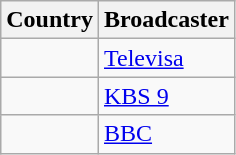<table class="wikitable">
<tr>
<th align=center>Country</th>
<th align=center>Broadcaster</th>
</tr>
<tr>
<td></td>
<td><a href='#'>Televisa</a></td>
</tr>
<tr>
<td></td>
<td><a href='#'>KBS 9</a></td>
</tr>
<tr>
<td></td>
<td><a href='#'>BBC</a></td>
</tr>
</table>
